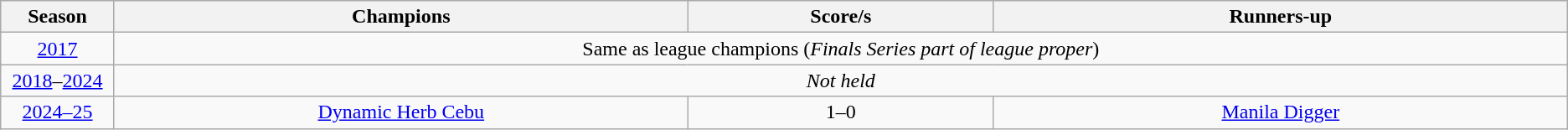<table class=wikitable style="text-align:center;" cellpadding=3 cellspacing=0>
<tr bgcolor=#efefef>
<th width=2%>Season</th>
<th width=15%>Champions</th>
<th width=8%>Score/s</th>
<th width=15%>Runners-up</th>
</tr>
<tr>
<td><a href='#'>2017</a></td>
<td colspan=3>Same as league champions (<em>Finals Series part of league proper</em>)</td>
</tr>
<tr>
<td><a href='#'>2018</a>–<a href='#'>2024</a></td>
<td colspan=3><em>Not held</em></td>
</tr>
<tr>
<td><a href='#'>2024–25</a></td>
<td><a href='#'>Dynamic Herb Cebu</a></td>
<td>1–0</td>
<td><a href='#'>Manila Digger</a></td>
</tr>
</table>
